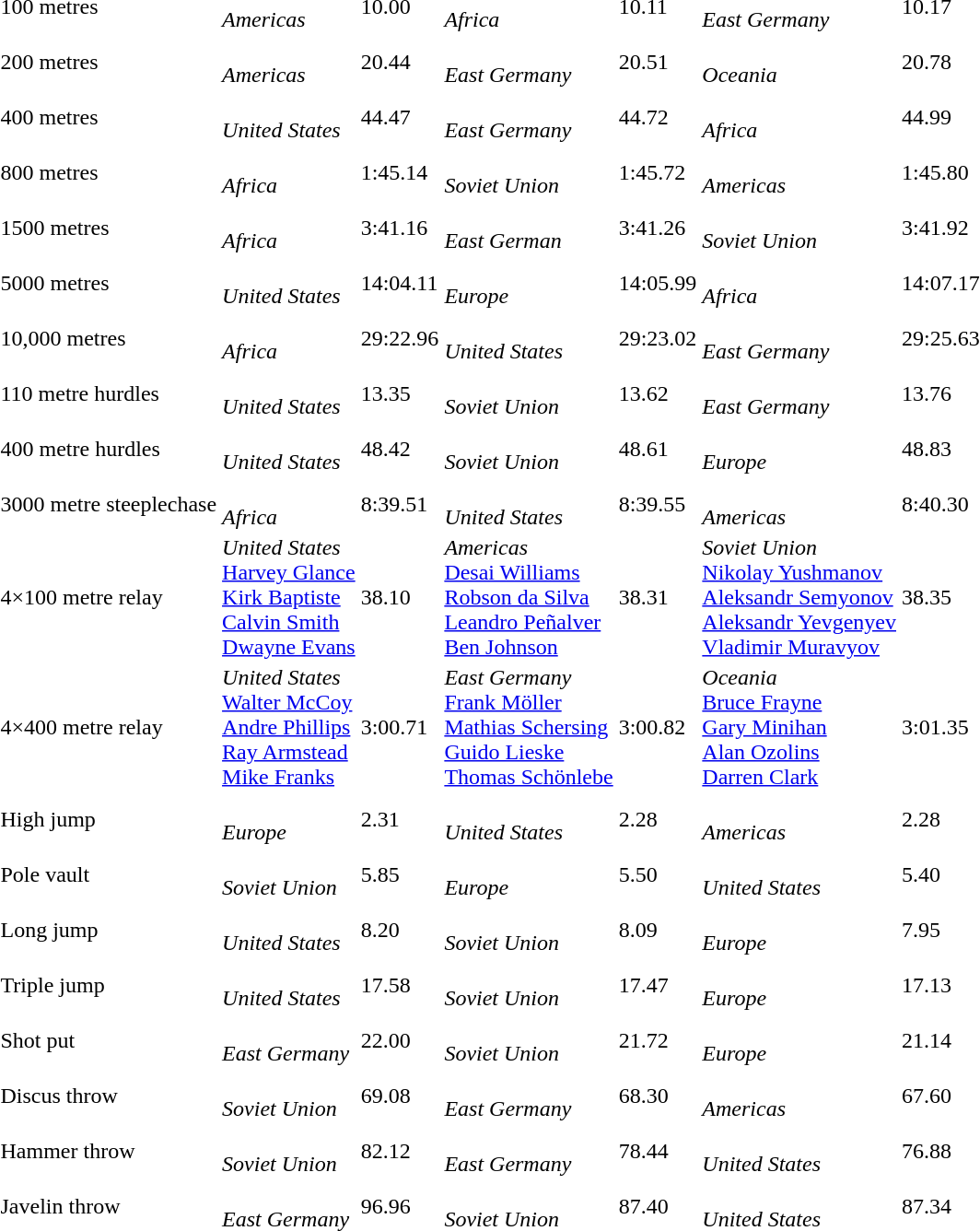<table>
<tr>
<td>100 metres</td>
<td> <br><em>Americas</em></td>
<td>10.00</td>
<td>  <br><em>Africa</em></td>
<td>10.11</td>
<td>  <br><em>East Germany</em></td>
<td>10.17</td>
</tr>
<tr>
<td>200 metres</td>
<td> <br><em>Americas</em></td>
<td>20.44</td>
<td> <br><em>East Germany</em></td>
<td>20.51</td>
<td>  <br><em>Oceania</em></td>
<td>20.78</td>
</tr>
<tr>
<td>400 metres</td>
<td> <br><em>United States</em></td>
<td>44.47</td>
<td>   <br><em>East Germany</em></td>
<td>44.72</td>
<td>  <br><em>Africa</em></td>
<td>44.99</td>
</tr>
<tr>
<td>800 metres</td>
<td> <br><em>Africa</em></td>
<td>1:45.14</td>
<td>   <br><em>Soviet Union</em></td>
<td>1:45.72</td>
<td>  <br><em>Americas</em></td>
<td>1:45.80</td>
</tr>
<tr>
<td>1500 metres</td>
<td> <br><em>Africa</em></td>
<td>3:41.16</td>
<td>  <br><em>East German</em></td>
<td>3:41.26</td>
<td>  <br><em>Soviet Union</em></td>
<td>3:41.92</td>
</tr>
<tr>
<td>5000 metres</td>
<td> <br><em>United States</em></td>
<td>14:04.11</td>
<td>   <br><em>Europe</em></td>
<td>14:05.99</td>
<td>  <br><em>Africa</em></td>
<td>14:07.17</td>
</tr>
<tr>
<td>10,000 metres</td>
<td>  <br><em>Africa</em></td>
<td>29:22.96</td>
<td>   <br><em>United States</em></td>
<td>29:23.02</td>
<td> <br><em>East Germany</em></td>
<td>29:25.63</td>
</tr>
<tr>
<td>110 metre hurdles</td>
<td> <br><em>United States</em></td>
<td>13.35</td>
<td>  <br><em>Soviet Union</em></td>
<td>13.62</td>
<td>  <br><em>East Germany</em></td>
<td>13.76</td>
</tr>
<tr>
<td>400 metre hurdles</td>
<td> <br><em>United States</em></td>
<td>48.42</td>
<td>   <br><em>Soviet Union</em></td>
<td>48.61</td>
<td>  <br><em>Europe</em></td>
<td>48.83</td>
</tr>
<tr>
<td>3000 metre steeplechase</td>
<td> <br><em>Africa</em></td>
<td>8:39.51</td>
<td>   <br><em>United States</em></td>
<td>8:39.55</td>
<td>  <br><em>Americas</em></td>
<td>8:40.30</td>
</tr>
<tr>
<td>4×100 metre relay</td>
<td valign=top><em>United States</em><br><a href='#'>Harvey Glance</a><br><a href='#'>Kirk Baptiste</a><br><a href='#'>Calvin Smith</a><br><a href='#'>Dwayne Evans</a></td>
<td>38.10</td>
<td valign=top><em>Americas</em><br><a href='#'>Desai Williams</a><br><a href='#'>Robson da Silva</a><br><a href='#'>Leandro Peñalver</a><br><a href='#'>Ben Johnson</a></td>
<td>38.31</td>
<td valign=top><em>Soviet Union</em><br><a href='#'>Nikolay Yushmanov</a><br><a href='#'>Aleksandr Semyonov</a><br><a href='#'>Aleksandr Yevgenyev</a><br><a href='#'>Vladimir Muravyov</a></td>
<td>38.35</td>
</tr>
<tr>
<td>4×400 metre relay</td>
<td valign=top><em>United States</em><br><a href='#'>Walter McCoy</a><br><a href='#'>Andre Phillips</a><br><a href='#'>Ray Armstead</a><br><a href='#'>Mike Franks</a></td>
<td>3:00.71</td>
<td valign=top><em>East Germany</em><br><a href='#'>Frank Möller</a><br><a href='#'>Mathias Schersing</a><br><a href='#'>Guido Lieske</a><br><a href='#'>Thomas Schönlebe</a></td>
<td>3:00.82</td>
<td valign=top><em>Oceania</em><br><a href='#'>Bruce Frayne</a><br><a href='#'>Gary Minihan</a><br><a href='#'>Alan Ozolins</a><br><a href='#'>Darren Clark</a></td>
<td>3:01.35</td>
</tr>
<tr>
<td>High jump</td>
<td> <br><em>Europe</em></td>
<td>2.31</td>
<td>   <br><em>United States</em></td>
<td>2.28</td>
<td>  <br><em>Americas</em></td>
<td>2.28</td>
</tr>
<tr>
<td>Pole vault</td>
<td>  <br><em>Soviet Union</em></td>
<td>5.85</td>
<td>   <br><em>Europe</em></td>
<td>5.50</td>
<td>  <br><em>United States</em></td>
<td>5.40</td>
</tr>
<tr>
<td>Long jump</td>
<td> <br><em>United States</em></td>
<td>8.20</td>
<td>   <br><em>Soviet Union</em></td>
<td>8.09</td>
<td>  <br><em>Europe</em></td>
<td>7.95</td>
</tr>
<tr>
<td>Triple jump</td>
<td> <br><em>United States</em></td>
<td>17.58</td>
<td>   <br><em>Soviet Union</em></td>
<td>17.47</td>
<td>  <br><em>Europe</em></td>
<td>17.13</td>
</tr>
<tr>
<td>Shot put</td>
<td> <br><em>East Germany</em></td>
<td>22.00</td>
<td>   <br><em>Soviet Union</em></td>
<td>21.72</td>
<td>  <br><em>Europe</em></td>
<td>21.14</td>
</tr>
<tr>
<td>Discus throw</td>
<td> <br><em>Soviet Union</em></td>
<td>69.08</td>
<td>   <br><em>East Germany</em></td>
<td>68.30</td>
<td>  <br><em>Americas</em></td>
<td>67.60</td>
</tr>
<tr>
<td>Hammer throw</td>
<td> <br><em>Soviet Union</em></td>
<td>82.12</td>
<td>   <br><em>East Germany</em></td>
<td>78.44</td>
<td>  <br><em>United States</em></td>
<td>76.88</td>
</tr>
<tr>
<td>Javelin throw</td>
<td> <br><em>East Germany</em></td>
<td>96.96</td>
<td>   <br><em>Soviet Union</em></td>
<td>87.40</td>
<td>  <br><em>United States</em></td>
<td>87.34</td>
</tr>
</table>
